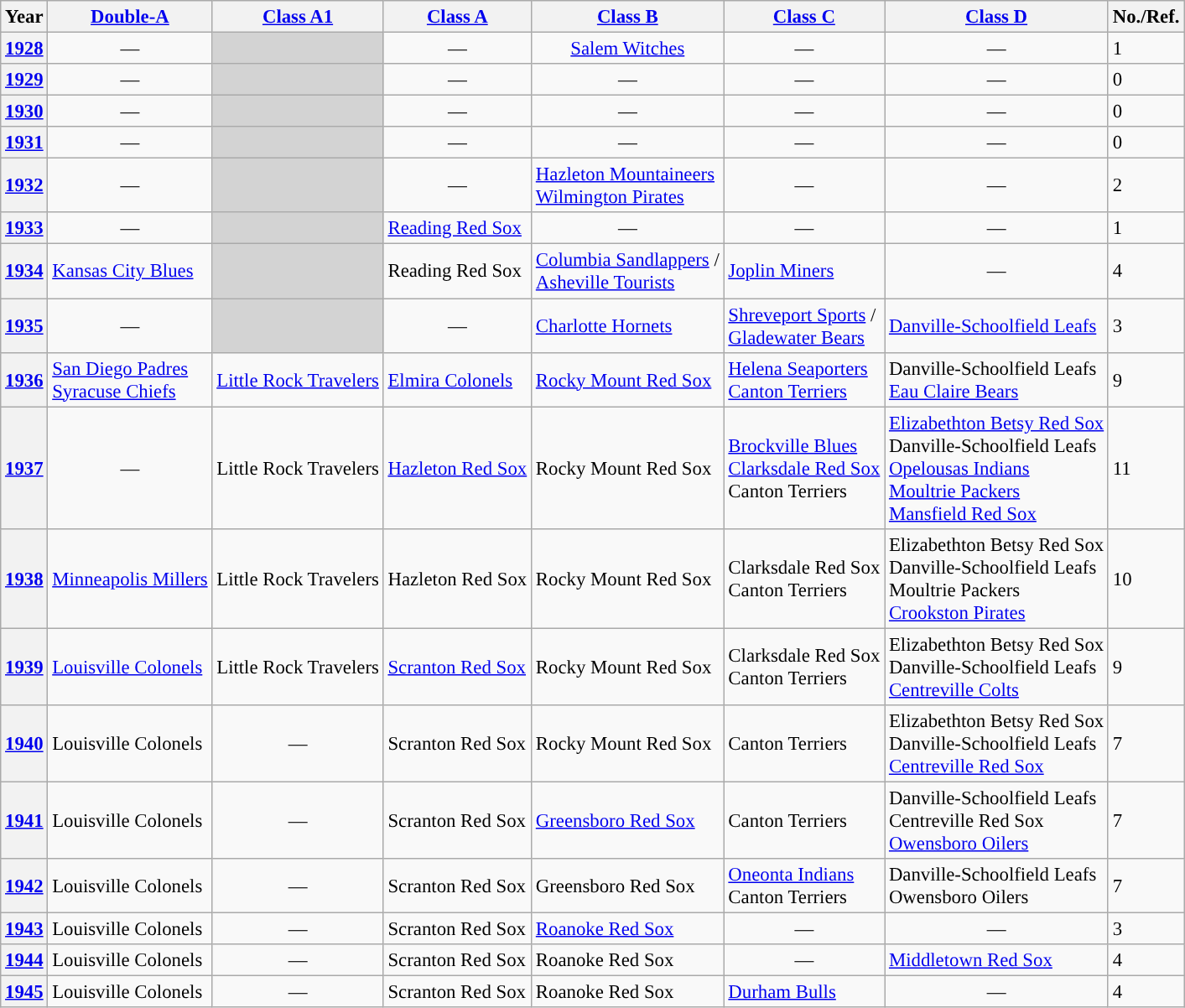<table class="wikitable" style="text-align:left; font-size: 95%;">
<tr>
<th>Year</th>
<th><a href='#'><span>Double-A</span></a></th>
<th><a href='#'><span>Class A1</span></a></th>
<th><a href='#'><span>Class A</span></a></th>
<th><a href='#'><span>Class B</span></a></th>
<th><a href='#'><span>Class C</span></a></th>
<th><a href='#'><span>Class D</span></a></th>
<th>No./Ref.</th>
</tr>
<tr>
<th><a href='#'>1928</a></th>
<td align=center>—</td>
<td bgcolor=lightgrey></td>
<td align=center>—</td>
<td align=center><a href='#'>Salem Witches</a></td>
<td align=center>—</td>
<td align=center>—</td>
<td>1</td>
</tr>
<tr>
<th><a href='#'>1929</a></th>
<td align=center>—</td>
<td bgcolor=lightgrey></td>
<td align=center>—</td>
<td align=center>—</td>
<td align=center>—</td>
<td align=center>—</td>
<td>0</td>
</tr>
<tr>
<th><a href='#'>1930</a></th>
<td align=center>—</td>
<td bgcolor=lightgrey></td>
<td align=center>—</td>
<td align=center>—</td>
<td align=center>—</td>
<td align=center>—</td>
<td>0</td>
</tr>
<tr>
<th><a href='#'>1931</a></th>
<td align=center>—</td>
<td bgcolor=lightgrey></td>
<td align=center>—</td>
<td align=center>—</td>
<td align=center>—</td>
<td align=center>—</td>
<td>0</td>
</tr>
<tr>
<th><a href='#'>1932</a></th>
<td align=center>—</td>
<td bgcolor=lightgrey></td>
<td align=center>—</td>
<td><a href='#'>Hazleton Mountaineers</a><br><a href='#'>Wilmington Pirates</a></td>
<td align=center>—</td>
<td align=center>—</td>
<td>2</td>
</tr>
<tr>
<th><a href='#'>1933</a></th>
<td align=center>—</td>
<td bgcolor=lightgrey></td>
<td><a href='#'>Reading Red Sox</a></td>
<td align=center>—</td>
<td align=center>—</td>
<td align=center>—</td>
<td>1</td>
</tr>
<tr>
<th><a href='#'>1934</a></th>
<td><a href='#'>Kansas City Blues</a></td>
<td bgcolor=lightgrey></td>
<td>Reading Red Sox</td>
<td><a href='#'>Columbia Sandlappers</a> /<br><a href='#'>Asheville Tourists</a></td>
<td><a href='#'>Joplin Miners</a></td>
<td align=center>—</td>
<td>4</td>
</tr>
<tr>
<th><a href='#'>1935</a></th>
<td align=center>—</td>
<td bgcolor=lightgrey></td>
<td align=center>—</td>
<td><a href='#'>Charlotte Hornets</a></td>
<td><a href='#'>Shreveport Sports</a> /<br><a href='#'>Gladewater Bears</a></td>
<td><a href='#'>Danville-Schoolfield Leafs</a></td>
<td>3</td>
</tr>
<tr>
<th><a href='#'>1936</a></th>
<td><a href='#'>San Diego Padres</a><br><a href='#'>Syracuse Chiefs</a></td>
<td><a href='#'>Little Rock Travelers</a></td>
<td><a href='#'>Elmira Colonels</a></td>
<td><a href='#'>Rocky Mount Red Sox</a></td>
<td><a href='#'>Helena Seaporters</a><br><a href='#'>Canton Terriers</a></td>
<td>Danville-Schoolfield Leafs<br><a href='#'>Eau Claire Bears</a></td>
<td>9</td>
</tr>
<tr>
<th><a href='#'>1937</a></th>
<td align=center>—</td>
<td>Little Rock Travelers</td>
<td><a href='#'>Hazleton Red Sox</a></td>
<td>Rocky Mount Red Sox</td>
<td><a href='#'>Brockville Blues</a><br><a href='#'>Clarksdale Red Sox</a><br>Canton Terriers</td>
<td><a href='#'>Elizabethton Betsy Red Sox</a><br>Danville-Schoolfield Leafs<br><a href='#'>Opelousas Indians</a><br><a href='#'>Moultrie Packers</a><br><a href='#'>Mansfield Red Sox</a></td>
<td>11</td>
</tr>
<tr>
<th><a href='#'>1938</a></th>
<td><a href='#'>Minneapolis Millers</a></td>
<td>Little Rock Travelers</td>
<td>Hazleton Red Sox</td>
<td>Rocky Mount Red Sox</td>
<td>Clarksdale Red Sox<br>Canton Terriers</td>
<td>Elizabethton Betsy Red Sox<br>Danville-Schoolfield Leafs<br>Moultrie Packers<br><a href='#'>Crookston Pirates</a></td>
<td>10</td>
</tr>
<tr>
<th><a href='#'>1939</a></th>
<td><a href='#'>Louisville Colonels</a></td>
<td>Little Rock Travelers</td>
<td><a href='#'>Scranton Red Sox</a></td>
<td>Rocky Mount Red Sox</td>
<td>Clarksdale Red Sox<br>Canton Terriers</td>
<td>Elizabethton Betsy Red Sox<br>Danville-Schoolfield Leafs<br><a href='#'>Centreville Colts</a></td>
<td>9</td>
</tr>
<tr>
<th><a href='#'>1940</a></th>
<td>Louisville Colonels</td>
<td align=center>—</td>
<td>Scranton Red Sox</td>
<td>Rocky Mount Red Sox</td>
<td>Canton Terriers</td>
<td>Elizabethton Betsy Red Sox<br>Danville-Schoolfield Leafs<br><a href='#'>Centreville Red Sox</a></td>
<td>7</td>
</tr>
<tr>
<th><a href='#'>1941</a></th>
<td>Louisville Colonels</td>
<td align=center>—</td>
<td>Scranton Red Sox</td>
<td><a href='#'>Greensboro Red Sox</a></td>
<td>Canton Terriers</td>
<td>Danville-Schoolfield Leafs<br>Centreville Red Sox<br><a href='#'>Owensboro Oilers</a></td>
<td>7</td>
</tr>
<tr>
<th><a href='#'>1942</a></th>
<td>Louisville Colonels</td>
<td align=center>—</td>
<td>Scranton Red Sox</td>
<td>Greensboro Red Sox</td>
<td><a href='#'>Oneonta Indians</a><br>Canton Terriers</td>
<td>Danville-Schoolfield Leafs<br>Owensboro Oilers</td>
<td>7</td>
</tr>
<tr>
<th><a href='#'>1943</a></th>
<td>Louisville Colonels</td>
<td align=center>—</td>
<td>Scranton Red Sox</td>
<td><a href='#'>Roanoke Red Sox</a></td>
<td align=center>—</td>
<td align=center>—</td>
<td>3</td>
</tr>
<tr>
<th><a href='#'>1944</a></th>
<td>Louisville Colonels</td>
<td align=center>—</td>
<td>Scranton Red Sox</td>
<td>Roanoke Red Sox</td>
<td align=center>—</td>
<td><a href='#'>Middletown Red Sox</a></td>
<td>4</td>
</tr>
<tr>
<th><a href='#'>1945</a></th>
<td>Louisville Colonels</td>
<td align=center>—</td>
<td>Scranton Red Sox</td>
<td>Roanoke Red Sox</td>
<td><a href='#'>Durham Bulls</a></td>
<td align=center>—</td>
<td>4</td>
</tr>
</table>
